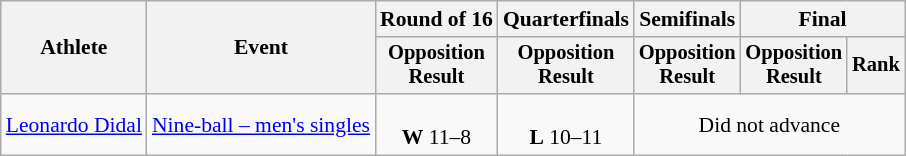<table class="wikitable" style="font-size:90%">
<tr>
<th rowspan="2">Athlete</th>
<th rowspan="2">Event</th>
<th>Round of 16</th>
<th>Quarterfinals</th>
<th>Semifinals</th>
<th colspan=2>Final</th>
</tr>
<tr style="font-size:95%">
<th>Opposition<br>Result</th>
<th>Opposition<br>Result</th>
<th>Opposition<br>Result</th>
<th>Opposition<br>Result</th>
<th>Rank</th>
</tr>
<tr align=center>
<td align=left><a href='#'>Leonardo Didal</a></td>
<td align=left><a href='#'>Nine-ball – men's singles</a></td>
<td><br><strong>W</strong> 11–8</td>
<td><br><strong>L</strong> 10–11</td>
<td colspan=3>Did not advance</td>
</tr>
</table>
